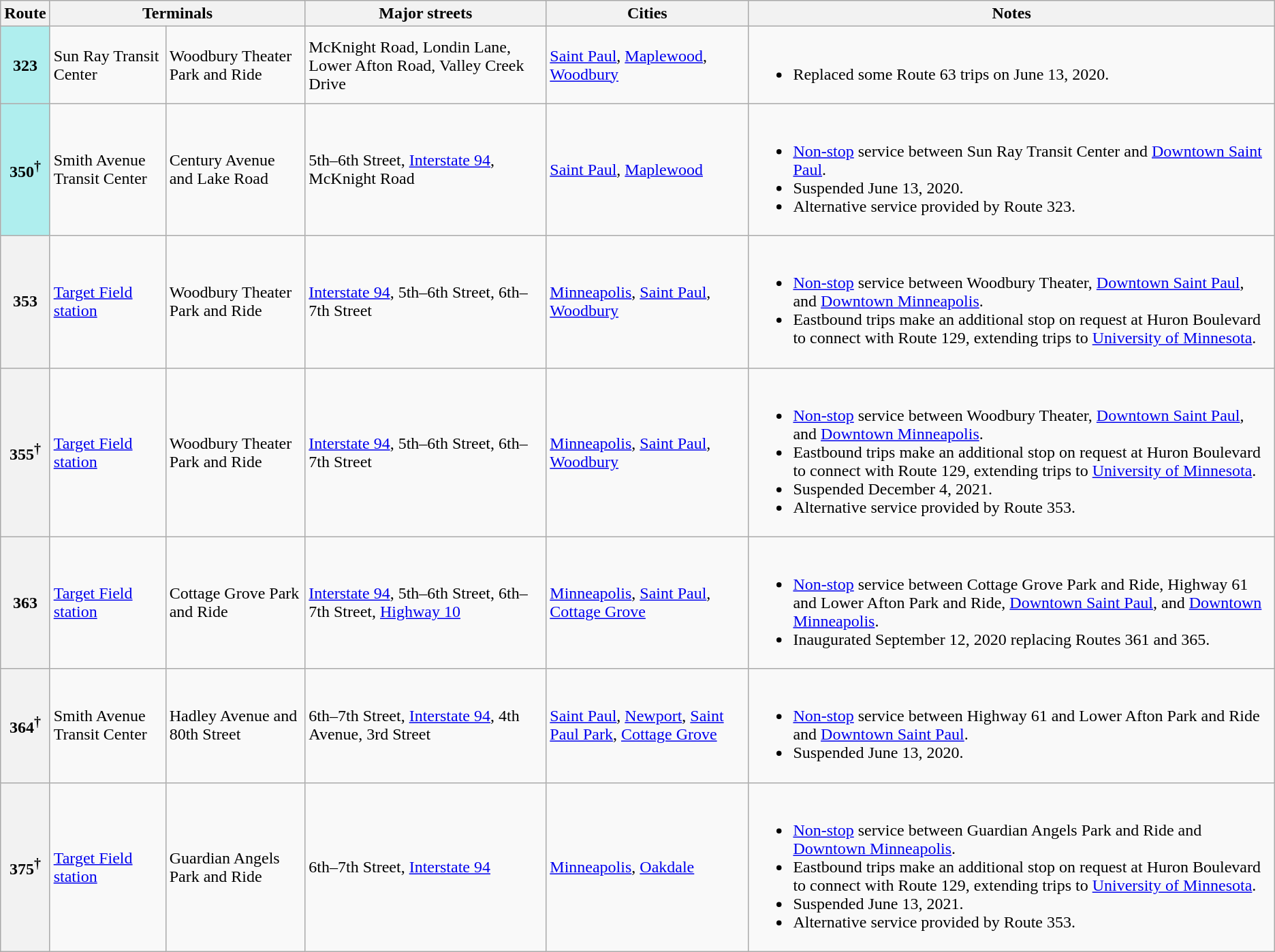<table class=wikitable>
<tr>
<th>Route</th>
<th colspan=2>Terminals</th>
<th>Major streets</th>
<th>Cities</th>
<th>Notes</th>
</tr>
<tr>
<th style="background-color:PaleTurquoise">323</th>
<td>Sun Ray Transit Center</td>
<td>Woodbury Theater Park and Ride</td>
<td>McKnight Road, Londin Lane, Lower Afton Road, Valley Creek Drive</td>
<td><a href='#'>Saint Paul</a>, <a href='#'>Maplewood</a>, <a href='#'>Woodbury</a></td>
<td><br><ul><li>Replaced some Route 63 trips on June 13, 2020.</li></ul></td>
</tr>
<tr>
<th style="background-color:PaleTurquoise">350<sup>†</sup></th>
<td>Smith Avenue Transit Center</td>
<td>Century Avenue and Lake Road</td>
<td>5th–6th Street, <a href='#'>Interstate 94</a>, McKnight Road</td>
<td><a href='#'>Saint Paul</a>, <a href='#'>Maplewood</a></td>
<td><br><ul><li><a href='#'>Non-stop</a> service between Sun Ray Transit Center and <a href='#'>Downtown Saint Paul</a>.</li><li>Suspended June 13, 2020.</li><li>Alternative service provided by Route 323.</li></ul></td>
</tr>
<tr>
<th>353</th>
<td><a href='#'>Target Field station</a></td>
<td>Woodbury Theater Park and Ride</td>
<td><a href='#'>Interstate 94</a>, 5th–6th Street, 6th–7th Street</td>
<td><a href='#'>Minneapolis</a>, <a href='#'>Saint Paul</a>, <a href='#'>Woodbury</a></td>
<td><br><ul><li><a href='#'>Non-stop</a> service between Woodbury Theater, <a href='#'>Downtown Saint Paul</a>, and <a href='#'>Downtown Minneapolis</a>.</li><li>Eastbound trips make an additional stop on request at Huron Boulevard to connect with Route 129, extending trips to <a href='#'>University of Minnesota</a>.</li></ul></td>
</tr>
<tr>
<th>355<sup>†</sup></th>
<td><a href='#'>Target Field station</a></td>
<td>Woodbury Theater Park and Ride</td>
<td><a href='#'>Interstate 94</a>, 5th–6th Street, 6th–7th Street</td>
<td><a href='#'>Minneapolis</a>, <a href='#'>Saint Paul</a>, <a href='#'>Woodbury</a></td>
<td><br><ul><li><a href='#'>Non-stop</a> service between Woodbury Theater, <a href='#'>Downtown Saint Paul</a>, and <a href='#'>Downtown Minneapolis</a>.</li><li>Eastbound trips make an additional stop on request at Huron Boulevard to connect with Route 129, extending trips to <a href='#'>University of Minnesota</a>.</li><li>Suspended December 4, 2021.</li><li>Alternative service provided by Route 353.</li></ul></td>
</tr>
<tr>
<th>363</th>
<td><a href='#'>Target Field station</a></td>
<td>Cottage Grove Park and Ride</td>
<td><a href='#'>Interstate 94</a>, 5th–6th Street, 6th–7th Street, <a href='#'>Highway 10</a></td>
<td><a href='#'>Minneapolis</a>, <a href='#'>Saint Paul</a>, <a href='#'>Cottage Grove</a></td>
<td><br><ul><li><a href='#'>Non-stop</a> service between Cottage Grove Park and Ride, Highway 61 and Lower Afton Park and Ride, <a href='#'>Downtown Saint Paul</a>, and <a href='#'>Downtown Minneapolis</a>.</li><li>Inaugurated September 12, 2020 replacing Routes 361 and 365.</li></ul></td>
</tr>
<tr>
<th>364<sup>†</sup></th>
<td>Smith Avenue Transit Center</td>
<td>Hadley Avenue and 80th Street</td>
<td>6th–7th Street, <a href='#'>Interstate 94</a>, 4th Avenue, 3rd Street</td>
<td><a href='#'>Saint Paul</a>, <a href='#'>Newport</a>, <a href='#'>Saint Paul Park</a>, <a href='#'>Cottage Grove</a></td>
<td><br><ul><li><a href='#'>Non-stop</a> service between Highway 61 and Lower Afton Park and Ride and <a href='#'>Downtown Saint Paul</a>.</li><li>Suspended June 13, 2020.</li></ul></td>
</tr>
<tr>
<th>375<sup>†</sup></th>
<td><a href='#'>Target Field station</a></td>
<td>Guardian Angels Park and Ride</td>
<td>6th–7th Street, <a href='#'>Interstate 94</a></td>
<td><a href='#'>Minneapolis</a>, <a href='#'>Oakdale</a></td>
<td><br><ul><li><a href='#'>Non-stop</a> service between Guardian Angels Park and Ride and <a href='#'>Downtown Minneapolis</a>.</li><li>Eastbound trips make an additional stop on request at Huron Boulevard to connect with Route 129, extending trips to <a href='#'>University of Minnesota</a>.</li><li>Suspended June 13, 2021.</li><li>Alternative service provided by Route 353.</li></ul></td>
</tr>
</table>
